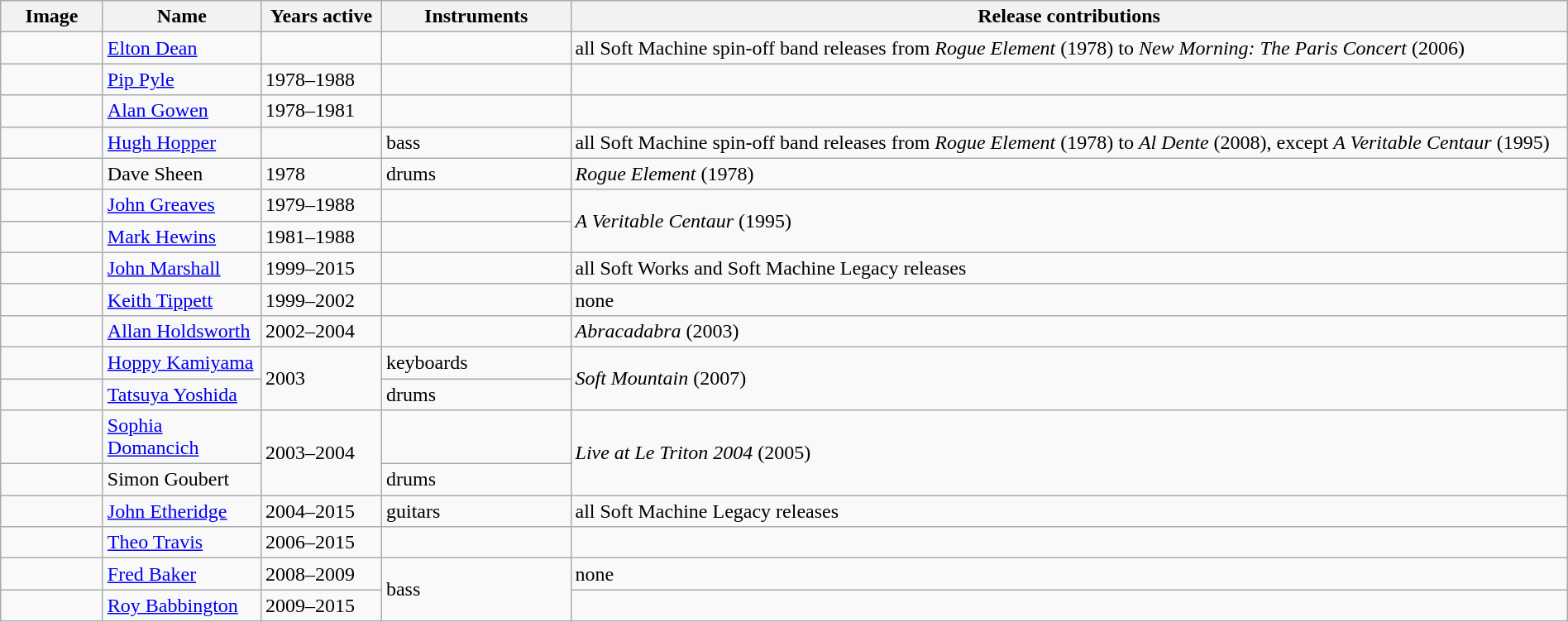<table class="wikitable" border="1" width="100%">
<tr>
<th width="75">Image</th>
<th width="120">Name</th>
<th width="90">Years active</th>
<th width="145">Instruments</th>
<th>Release contributions</th>
</tr>
<tr>
<td></td>
<td><a href='#'>Elton Dean</a></td>
<td></td>
<td></td>
<td>all Soft Machine spin-off band releases from <em>Rogue Element</em> (1978) to <em>New Morning: The Paris Concert</em> (2006)</td>
</tr>
<tr>
<td></td>
<td><a href='#'>Pip Pyle</a></td>
<td>1978–1988 </td>
<td></td>
<td></td>
</tr>
<tr>
<td></td>
<td><a href='#'>Alan Gowen</a></td>
<td>1978–1981 </td>
<td></td>
<td></td>
</tr>
<tr>
<td></td>
<td><a href='#'>Hugh Hopper</a></td>
<td></td>
<td>bass</td>
<td>all Soft Machine spin-off band releases from <em>Rogue Element</em> (1978) to <em>Al Dente</em> (2008), except <em>A Veritable Centaur</em> (1995)</td>
</tr>
<tr>
<td></td>
<td>Dave Sheen</td>
<td>1978 </td>
<td>drums</td>
<td><em>Rogue Element</em> (1978)</td>
</tr>
<tr>
<td></td>
<td><a href='#'>John Greaves</a></td>
<td>1979–1988</td>
<td></td>
<td rowspan="2"><em>A Veritable Centaur</em> (1995)</td>
</tr>
<tr>
<td></td>
<td><a href='#'>Mark Hewins</a></td>
<td>1981–1988</td>
<td></td>
</tr>
<tr>
<td></td>
<td><a href='#'>John Marshall</a></td>
<td>1999–2015 </td>
<td></td>
<td>all Soft Works and Soft Machine Legacy releases</td>
</tr>
<tr>
<td></td>
<td><a href='#'>Keith Tippett</a></td>
<td>1999–2002 </td>
<td></td>
<td>none </td>
</tr>
<tr>
<td></td>
<td><a href='#'>Allan Holdsworth</a></td>
<td>2002–2004</td>
<td></td>
<td><em>Abracadabra</em> (2003)</td>
</tr>
<tr>
<td></td>
<td><a href='#'>Hoppy Kamiyama</a></td>
<td rowspan="2">2003 </td>
<td>keyboards</td>
<td rowspan="2"><em>Soft Mountain</em> (2007)</td>
</tr>
<tr>
<td></td>
<td><a href='#'>Tatsuya Yoshida</a></td>
<td>drums</td>
</tr>
<tr>
<td></td>
<td><a href='#'>Sophia Domancich</a></td>
<td rowspan="2">2003–2004 </td>
<td></td>
<td rowspan="2"><em>Live at Le Triton 2004</em> (2005)</td>
</tr>
<tr>
<td></td>
<td>Simon Goubert</td>
<td>drums</td>
</tr>
<tr>
<td></td>
<td><a href='#'>John Etheridge</a></td>
<td>2004–2015</td>
<td>guitars</td>
<td>all Soft Machine Legacy releases</td>
</tr>
<tr>
<td></td>
<td><a href='#'>Theo Travis</a></td>
<td>2006–2015</td>
<td></td>
<td></td>
</tr>
<tr>
<td></td>
<td><a href='#'>Fred Baker</a></td>
<td>2008–2009 </td>
<td rowspan="2">bass</td>
<td>none</td>
</tr>
<tr>
<td></td>
<td><a href='#'>Roy Babbington</a></td>
<td>2009–2015</td>
<td></td>
</tr>
</table>
